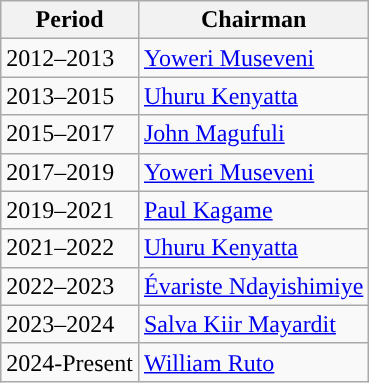<table class="wikitable floatright">
<tr>
<th>Period</th>
<th>Chairman</th>
</tr>
<tr>
<td>2012–2013</td>
<td> <a href='#'>Yoweri Museveni</a></td>
</tr>
<tr>
<td>2013–2015</td>
<td> <a href='#'>Uhuru Kenyatta</a></td>
</tr>
<tr>
<td>2015–2017</td>
<td> <a href='#'>John Magufuli</a></td>
</tr>
<tr>
<td>2017–2019</td>
<td> <a href='#'>Yoweri Museveni</a></td>
</tr>
<tr>
<td>2019–2021</td>
<td> <a href='#'>Paul Kagame</a></td>
</tr>
<tr>
<td>2021–2022</td>
<td> <a href='#'>Uhuru Kenyatta</a></td>
</tr>
<tr>
<td>2022–2023</td>
<td> <a href='#'>Évariste Ndayishimiye</a></td>
</tr>
<tr>
<td>2023–2024</td>
<td> <a href='#'>Salva Kiir Mayardit</a></td>
</tr>
<tr>
<td>2024-Present</td>
<td> <a href='#'>William Ruto</a></td>
</tr>
</table>
